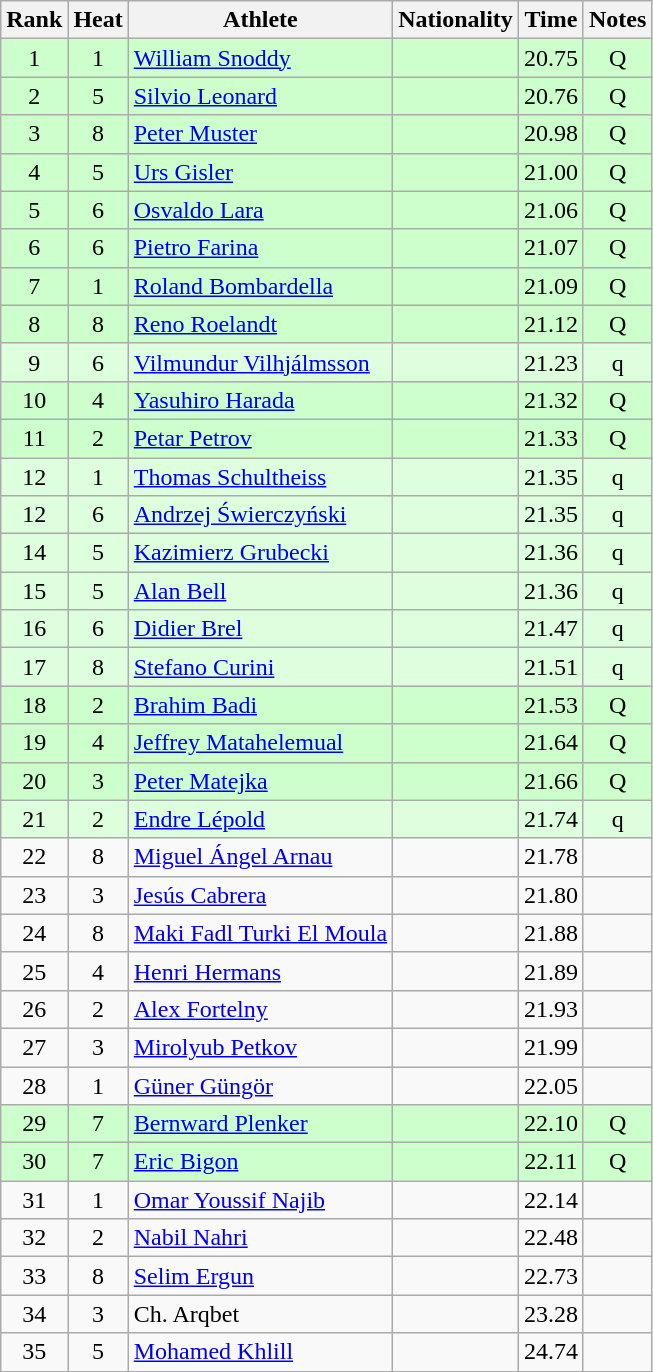<table class="wikitable sortable" style="text-align:center">
<tr>
<th>Rank</th>
<th>Heat</th>
<th>Athlete</th>
<th>Nationality</th>
<th>Time</th>
<th>Notes</th>
</tr>
<tr bgcolor=ccffcc>
<td>1</td>
<td>1</td>
<td align=left><a href='#'>William Snoddy</a></td>
<td align=left></td>
<td>20.75</td>
<td>Q</td>
</tr>
<tr bgcolor=ccffcc>
<td>2</td>
<td>5</td>
<td align=left><a href='#'>Silvio Leonard</a></td>
<td align=left></td>
<td>20.76</td>
<td>Q</td>
</tr>
<tr bgcolor=ccffcc>
<td>3</td>
<td>8</td>
<td align=left><a href='#'>Peter Muster</a></td>
<td align=left></td>
<td>20.98</td>
<td>Q</td>
</tr>
<tr bgcolor=ccffcc>
<td>4</td>
<td>5</td>
<td align=left><a href='#'>Urs Gisler</a></td>
<td align=left></td>
<td>21.00</td>
<td>Q</td>
</tr>
<tr bgcolor=ccffcc>
<td>5</td>
<td>6</td>
<td align=left><a href='#'>Osvaldo Lara</a></td>
<td align=left></td>
<td>21.06</td>
<td>Q</td>
</tr>
<tr bgcolor=ccffcc>
<td>6</td>
<td>6</td>
<td align=left><a href='#'>Pietro Farina</a></td>
<td align=left></td>
<td>21.07</td>
<td>Q</td>
</tr>
<tr bgcolor=ccffcc>
<td>7</td>
<td>1</td>
<td align=left><a href='#'>Roland Bombardella</a></td>
<td align=left></td>
<td>21.09</td>
<td>Q</td>
</tr>
<tr bgcolor=ccffcc>
<td>8</td>
<td>8</td>
<td align=left><a href='#'>Reno Roelandt</a></td>
<td align=left></td>
<td>21.12</td>
<td>Q</td>
</tr>
<tr bgcolor=ddffdd>
<td>9</td>
<td>6</td>
<td align=left><a href='#'>Vilmundur Vilhjálmsson</a></td>
<td align=left></td>
<td>21.23</td>
<td>q</td>
</tr>
<tr bgcolor=ccffcc>
<td>10</td>
<td>4</td>
<td align=left><a href='#'>Yasuhiro Harada</a></td>
<td align=left></td>
<td>21.32</td>
<td>Q</td>
</tr>
<tr bgcolor=ccffcc>
<td>11</td>
<td>2</td>
<td align=left><a href='#'>Petar Petrov</a></td>
<td align=left></td>
<td>21.33</td>
<td>Q</td>
</tr>
<tr bgcolor=ddffdd>
<td>12</td>
<td>1</td>
<td align=left><a href='#'>Thomas Schultheiss</a></td>
<td align=left></td>
<td>21.35</td>
<td>q</td>
</tr>
<tr bgcolor=ddffdd>
<td>12</td>
<td>6</td>
<td align=left><a href='#'>Andrzej Świerczyński</a></td>
<td align=left></td>
<td>21.35</td>
<td>q</td>
</tr>
<tr bgcolor=ddffdd>
<td>14</td>
<td>5</td>
<td align=left><a href='#'>Kazimierz Grubecki</a></td>
<td align=left></td>
<td>21.36</td>
<td>q</td>
</tr>
<tr bgcolor=ddffdd>
<td>15</td>
<td>5</td>
<td align=left><a href='#'>Alan Bell</a></td>
<td align=left></td>
<td>21.36</td>
<td>q</td>
</tr>
<tr bgcolor=ddffdd>
<td>16</td>
<td>6</td>
<td align=left><a href='#'>Didier Brel</a></td>
<td align=left></td>
<td>21.47</td>
<td>q</td>
</tr>
<tr bgcolor=ddffdd>
<td>17</td>
<td>8</td>
<td align=left><a href='#'>Stefano Curini</a></td>
<td align=left></td>
<td>21.51</td>
<td>q</td>
</tr>
<tr bgcolor=ccffcc>
<td>18</td>
<td>2</td>
<td align=left><a href='#'>Brahim Badi</a></td>
<td align=left></td>
<td>21.53</td>
<td>Q</td>
</tr>
<tr bgcolor=ccffcc>
<td>19</td>
<td>4</td>
<td align=left><a href='#'>Jeffrey Matahelemual</a></td>
<td align=left></td>
<td>21.64</td>
<td>Q</td>
</tr>
<tr bgcolor=ccffcc>
<td>20</td>
<td>3</td>
<td align=left><a href='#'>Peter Matejka</a></td>
<td align=left></td>
<td>21.66</td>
<td>Q</td>
</tr>
<tr bgcolor=ddffdd>
<td>21</td>
<td>2</td>
<td align=left><a href='#'>Endre Lépold</a></td>
<td align=left></td>
<td>21.74</td>
<td>q</td>
</tr>
<tr>
<td>22</td>
<td>8</td>
<td align=left><a href='#'>Miguel Ángel Arnau</a></td>
<td align=left></td>
<td>21.78</td>
<td></td>
</tr>
<tr>
<td>23</td>
<td>3</td>
<td align=left><a href='#'>Jesús Cabrera</a></td>
<td align=left></td>
<td>21.80</td>
<td></td>
</tr>
<tr>
<td>24</td>
<td>8</td>
<td align=left><a href='#'>Maki Fadl Turki El Moula</a></td>
<td align=left></td>
<td>21.88</td>
<td></td>
</tr>
<tr>
<td>25</td>
<td>4</td>
<td align=left><a href='#'>Henri Hermans</a></td>
<td align=left></td>
<td>21.89</td>
<td></td>
</tr>
<tr>
<td>26</td>
<td>2</td>
<td align=left><a href='#'>Alex Fortelny</a></td>
<td align=left></td>
<td>21.93</td>
<td></td>
</tr>
<tr>
<td>27</td>
<td>3</td>
<td align=left><a href='#'>Mirolyub Petkov</a></td>
<td align=left></td>
<td>21.99</td>
<td></td>
</tr>
<tr>
<td>28</td>
<td>1</td>
<td align=left><a href='#'>Güner Güngör</a></td>
<td align=left></td>
<td>22.05</td>
<td></td>
</tr>
<tr bgcolor=ccffcc>
<td>29</td>
<td>7</td>
<td align=left><a href='#'>Bernward Plenker</a></td>
<td align=left></td>
<td>22.10</td>
<td>Q</td>
</tr>
<tr bgcolor=ccffcc>
<td>30</td>
<td>7</td>
<td align=left><a href='#'>Eric Bigon</a></td>
<td align=left></td>
<td>22.11</td>
<td>Q</td>
</tr>
<tr>
<td>31</td>
<td>1</td>
<td align=left><a href='#'>Omar Youssif Najib</a></td>
<td align=left></td>
<td>22.14</td>
<td></td>
</tr>
<tr>
<td>32</td>
<td>2</td>
<td align=left><a href='#'>Nabil Nahri</a></td>
<td align=left></td>
<td>22.48</td>
<td></td>
</tr>
<tr>
<td>33</td>
<td>8</td>
<td align=left><a href='#'>Selim Ergun</a></td>
<td align=left></td>
<td>22.73</td>
<td></td>
</tr>
<tr>
<td>34</td>
<td>3</td>
<td align=left>Ch. Arqbet</td>
<td align=left></td>
<td>23.28</td>
<td></td>
</tr>
<tr>
<td>35</td>
<td>5</td>
<td align=left><a href='#'>Mohamed Khlill</a></td>
<td align=left></td>
<td>24.74</td>
<td></td>
</tr>
</table>
